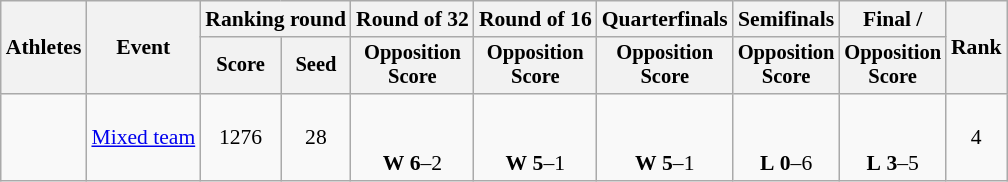<table class="wikitable" style="font-size:90%;">
<tr>
<th rowspan="2">Athletes</th>
<th rowspan="2">Event</th>
<th colspan="2">Ranking round</th>
<th>Round of 32</th>
<th>Round of 16</th>
<th>Quarterfinals</th>
<th>Semifinals</th>
<th>Final / </th>
<th rowspan=2>Rank</th>
</tr>
<tr style="font-size:95%">
<th>Score</th>
<th>Seed</th>
<th>Opposition<br>Score</th>
<th>Opposition<br>Score</th>
<th>Opposition<br>Score</th>
<th>Opposition<br>Score</th>
<th>Opposition<br>Score</th>
</tr>
<tr align=center>
<td align=left><br></td>
<td><a href='#'>Mixed team</a></td>
<td>1276</td>
<td>28</td>
<td><br><br><strong>W</strong> <strong>6</strong>–2</td>
<td><br><br><strong>W</strong> <strong>5</strong>–1</td>
<td><br><br><strong>W</strong> <strong>5</strong>–1</td>
<td><br><br><strong>L</strong> <strong>0</strong>–6</td>
<td><br><br><strong>L</strong> <strong>3</strong>–5</td>
<td>4</td>
</tr>
</table>
